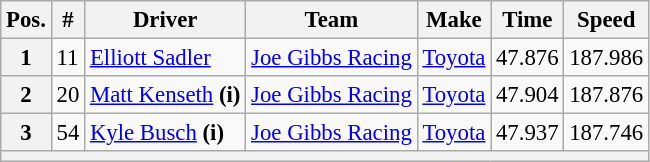<table class="wikitable" style="font-size:95%">
<tr>
<th>Pos.</th>
<th>#</th>
<th>Driver</th>
<th>Team</th>
<th>Make</th>
<th>Time</th>
<th>Speed</th>
</tr>
<tr>
<th>1</th>
<td>11</td>
<td><a href='#'>Elliott Sadler</a></td>
<td><a href='#'>Joe Gibbs Racing</a></td>
<td><a href='#'>Toyota</a></td>
<td>47.876</td>
<td>187.986</td>
</tr>
<tr>
<th>2</th>
<td>20</td>
<td><a href='#'>Matt Kenseth</a> <strong>(i)</strong></td>
<td><a href='#'>Joe Gibbs Racing</a></td>
<td><a href='#'>Toyota</a></td>
<td>47.904</td>
<td>187.876</td>
</tr>
<tr>
<th>3</th>
<td>54</td>
<td><a href='#'>Kyle Busch</a> <strong>(i)</strong></td>
<td><a href='#'>Joe Gibbs Racing</a></td>
<td><a href='#'>Toyota</a></td>
<td>47.937</td>
<td>187.746</td>
</tr>
<tr>
<th colspan="7"></th>
</tr>
</table>
